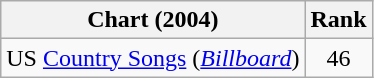<table class="wikitable">
<tr>
<th scope="col">Chart (2004)</th>
<th scope="col">Rank</th>
</tr>
<tr>
<td>US <a href='#'>Country Songs</a> (<em><a href='#'>Billboard</a></em>)</td>
<td align="center">46</td>
</tr>
</table>
